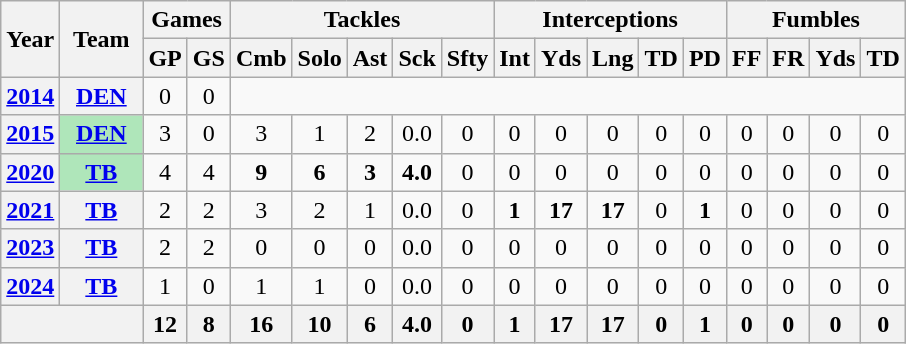<table class= "wikitable" style="text-align: center;">
<tr>
<th rowspan="2">Year</th>
<th rowspan="2">Team</th>
<th colspan="2">Games</th>
<th colspan="5">Tackles</th>
<th colspan="5">Interceptions</th>
<th colspan="4">Fumbles</th>
</tr>
<tr>
<th>GP</th>
<th>GS</th>
<th>Cmb</th>
<th>Solo</th>
<th>Ast</th>
<th>Sck</th>
<th>Sfty</th>
<th>Int</th>
<th>Yds</th>
<th>Lng</th>
<th>TD</th>
<th>PD</th>
<th>FF</th>
<th>FR</th>
<th>Yds</th>
<th>TD</th>
</tr>
<tr>
<th><a href='#'>2014</a></th>
<th><a href='#'>DEN</a></th>
<td>0</td>
<td>0</td>
<td colspan="14"></td>
</tr>
<tr>
<th><a href='#'>2015</a></th>
<th style="background:#afe6ba; width:3em;"><a href='#'>DEN</a></th>
<td>3</td>
<td>0</td>
<td>3</td>
<td>1</td>
<td>2</td>
<td>0.0</td>
<td>0</td>
<td>0</td>
<td>0</td>
<td>0</td>
<td>0</td>
<td>0</td>
<td>0</td>
<td>0</td>
<td>0</td>
<td>0</td>
</tr>
<tr>
<th><a href='#'>2020</a></th>
<th style="background:#afe6ba; width:3em;"><a href='#'>TB</a></th>
<td>4</td>
<td>4</td>
<td><strong>9</strong></td>
<td><strong>6</strong></td>
<td><strong>3</strong></td>
<td><strong>4.0</strong></td>
<td>0</td>
<td>0</td>
<td>0</td>
<td>0</td>
<td>0</td>
<td>0</td>
<td>0</td>
<td>0</td>
<td>0</td>
<td>0</td>
</tr>
<tr>
<th><a href='#'>2021</a></th>
<th><a href='#'>TB</a></th>
<td>2</td>
<td>2</td>
<td>3</td>
<td>2</td>
<td>1</td>
<td>0.0</td>
<td>0</td>
<td><strong>1</strong></td>
<td><strong>17</strong></td>
<td><strong>17</strong></td>
<td>0</td>
<td><strong>1</strong></td>
<td>0</td>
<td>0</td>
<td>0</td>
<td>0</td>
</tr>
<tr>
<th><a href='#'>2023</a></th>
<th><a href='#'>TB</a></th>
<td>2</td>
<td>2</td>
<td>0</td>
<td>0</td>
<td>0</td>
<td>0.0</td>
<td>0</td>
<td>0</td>
<td>0</td>
<td>0</td>
<td>0</td>
<td>0</td>
<td>0</td>
<td>0</td>
<td>0</td>
<td>0</td>
</tr>
<tr>
<th><a href='#'>2024</a></th>
<th><a href='#'>TB</a></th>
<td>1</td>
<td>0</td>
<td>1</td>
<td>1</td>
<td>0</td>
<td>0.0</td>
<td>0</td>
<td>0</td>
<td>0</td>
<td>0</td>
<td>0</td>
<td>0</td>
<td>0</td>
<td>0</td>
<td>0</td>
<td>0</td>
</tr>
<tr>
<th colspan="2"></th>
<th>12</th>
<th>8</th>
<th>16</th>
<th>10</th>
<th>6</th>
<th>4.0</th>
<th>0</th>
<th>1</th>
<th>17</th>
<th>17</th>
<th>0</th>
<th>1</th>
<th>0</th>
<th>0</th>
<th>0</th>
<th>0</th>
</tr>
</table>
